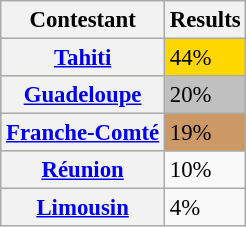<table class="wikitable sortable" style="font-size: 95%;">
<tr>
<th scope=col>Contestant</th>
<th scope=col>Results</th>
</tr>
<tr bgcolor=gold>
<th><a href='#'>Tahiti</a></th>
<td>44%</td>
</tr>
<tr bgcolor=silver>
<th><a href='#'>Guadeloupe</a></th>
<td>20%</td>
</tr>
<tr bgcolor=#cc9966>
<th><a href='#'>Franche-Comté</a></th>
<td>19%</td>
</tr>
<tr>
<th><a href='#'>Réunion</a></th>
<td>10%</td>
</tr>
<tr>
<th><a href='#'>Limousin</a></th>
<td>4%</td>
</tr>
</table>
